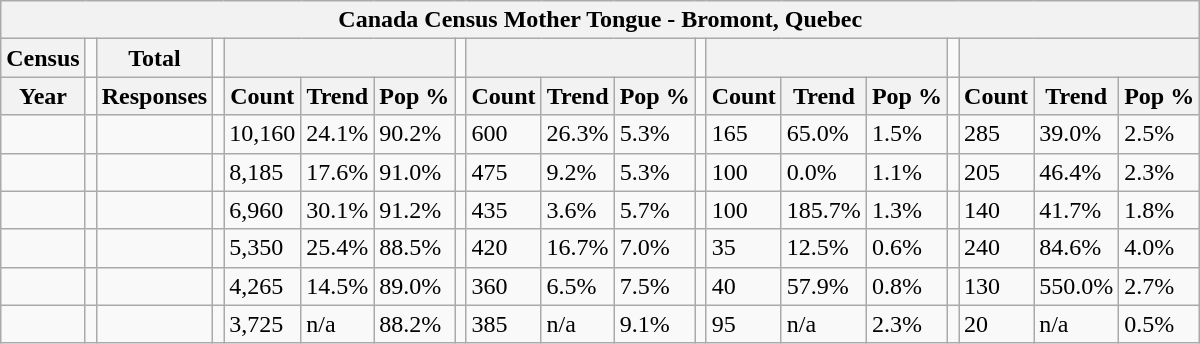<table class="wikitable">
<tr>
<th colspan="19">Canada Census Mother Tongue - Bromont, Quebec</th>
</tr>
<tr>
<th>Census</th>
<td></td>
<th>Total</th>
<td colspan="1"></td>
<th colspan="3"></th>
<td colspan="1"></td>
<th colspan="3"></th>
<td colspan="1"></td>
<th colspan="3"></th>
<td colspan="1"></td>
<th colspan="3"></th>
</tr>
<tr>
<th>Year</th>
<td></td>
<th>Responses</th>
<td></td>
<th>Count</th>
<th>Trend</th>
<th>Pop %</th>
<td></td>
<th>Count</th>
<th>Trend</th>
<th>Pop %</th>
<td></td>
<th>Count</th>
<th>Trend</th>
<th>Pop %</th>
<td></td>
<th>Count</th>
<th>Trend</th>
<th>Pop %</th>
</tr>
<tr>
<td></td>
<td></td>
<td></td>
<td></td>
<td>10,160</td>
<td> 24.1%</td>
<td>90.2%</td>
<td></td>
<td>600</td>
<td> 26.3%</td>
<td>5.3%</td>
<td></td>
<td>165</td>
<td> 65.0%</td>
<td>1.5%</td>
<td></td>
<td>285</td>
<td> 39.0%</td>
<td>2.5%</td>
</tr>
<tr>
<td></td>
<td></td>
<td></td>
<td></td>
<td>8,185</td>
<td> 17.6%</td>
<td>91.0%</td>
<td></td>
<td>475</td>
<td> 9.2%</td>
<td>5.3%</td>
<td></td>
<td>100</td>
<td> 0.0%</td>
<td>1.1%</td>
<td></td>
<td>205</td>
<td> 46.4%</td>
<td>2.3%</td>
</tr>
<tr>
<td></td>
<td></td>
<td></td>
<td></td>
<td>6,960</td>
<td> 30.1%</td>
<td>91.2%</td>
<td></td>
<td>435</td>
<td> 3.6%</td>
<td>5.7%</td>
<td></td>
<td>100</td>
<td> 185.7%</td>
<td>1.3%</td>
<td></td>
<td>140</td>
<td> 41.7%</td>
<td>1.8%</td>
</tr>
<tr>
<td></td>
<td></td>
<td></td>
<td></td>
<td>5,350</td>
<td> 25.4%</td>
<td>88.5%</td>
<td></td>
<td>420</td>
<td> 16.7%</td>
<td>7.0%</td>
<td></td>
<td>35</td>
<td> 12.5%</td>
<td>0.6%</td>
<td></td>
<td>240</td>
<td> 84.6%</td>
<td>4.0%</td>
</tr>
<tr>
<td></td>
<td></td>
<td></td>
<td></td>
<td>4,265</td>
<td> 14.5%</td>
<td>89.0%</td>
<td></td>
<td>360</td>
<td> 6.5%</td>
<td>7.5%</td>
<td></td>
<td>40</td>
<td> 57.9%</td>
<td>0.8%</td>
<td></td>
<td>130</td>
<td> 550.0%</td>
<td>2.7%</td>
</tr>
<tr>
<td></td>
<td></td>
<td></td>
<td></td>
<td>3,725</td>
<td>n/a</td>
<td>88.2%</td>
<td></td>
<td>385</td>
<td>n/a</td>
<td>9.1%</td>
<td></td>
<td>95</td>
<td>n/a</td>
<td>2.3%</td>
<td></td>
<td>20</td>
<td>n/a</td>
<td>0.5%</td>
</tr>
</table>
